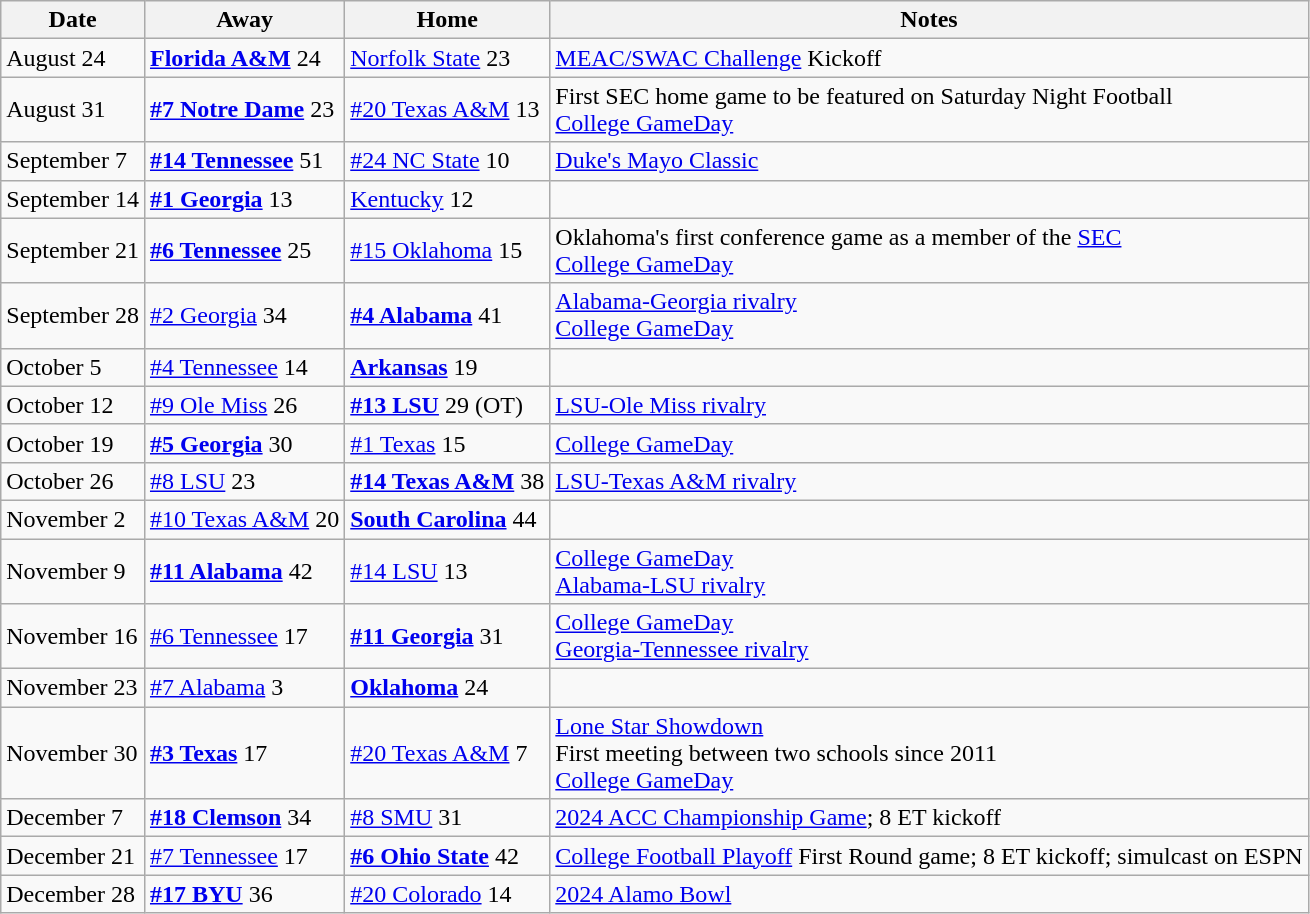<table class="wikitable sortable">
<tr>
<th>Date</th>
<th>Away</th>
<th>Home</th>
<th>Notes</th>
</tr>
<tr>
<td>August 24</td>
<td><strong><a href='#'>Florida A&M</a></strong> 24</td>
<td><a href='#'>Norfolk State</a> 23</td>
<td><a href='#'>MEAC/SWAC Challenge</a> Kickoff</td>
</tr>
<tr>
<td>August 31</td>
<td><strong><a href='#'>#7 Notre Dame</a></strong> 23</td>
<td><a href='#'>#20 Texas A&M</a> 13</td>
<td>First SEC home game to be featured on Saturday Night Football<br><a href='#'>College GameDay</a></td>
</tr>
<tr>
<td>September 7</td>
<td><strong><a href='#'>#14 Tennessee</a></strong> 51</td>
<td><a href='#'>#24 NC State</a> 10</td>
<td><a href='#'>Duke's Mayo Classic</a></td>
</tr>
<tr>
<td>September 14</td>
<td><strong><a href='#'>#1 Georgia</a></strong> 13</td>
<td><a href='#'>Kentucky</a> 12</td>
<td></td>
</tr>
<tr>
<td>September 21</td>
<td><strong><a href='#'>#6 Tennessee</a></strong> 25</td>
<td><a href='#'>#15 Oklahoma</a> 15</td>
<td>Oklahoma's first conference game as a member of the <a href='#'>SEC</a><br><a href='#'>College GameDay</a></td>
</tr>
<tr>
<td>September 28</td>
<td><a href='#'>#2 Georgia</a> 34</td>
<td><strong><a href='#'>#4 Alabama</a></strong> 41</td>
<td><a href='#'>Alabama-Georgia rivalry</a><br><a href='#'>College GameDay</a></td>
</tr>
<tr>
<td>October 5</td>
<td><a href='#'>#4 Tennessee</a> 14</td>
<td><strong><a href='#'>Arkansas</a></strong> 19</td>
<td></td>
</tr>
<tr>
<td>October 12</td>
<td><a href='#'>#9 Ole Miss</a> 26</td>
<td><strong><a href='#'>#13 LSU</a></strong> 29 (OT)</td>
<td><a href='#'>LSU-Ole Miss rivalry</a></td>
</tr>
<tr>
<td>October 19</td>
<td><strong><a href='#'>#5 Georgia</a></strong> 30</td>
<td><a href='#'>#1 Texas</a> 15</td>
<td><a href='#'>College GameDay</a></td>
</tr>
<tr>
<td>October 26</td>
<td><a href='#'>#8 LSU</a> 23</td>
<td><strong><a href='#'>#14 Texas A&M</a></strong> 38</td>
<td><a href='#'>LSU-Texas A&M rivalry</a></td>
</tr>
<tr>
<td>November 2</td>
<td><a href='#'>#10 Texas A&M</a> 20</td>
<td><strong><a href='#'>South Carolina</a></strong> 44</td>
<td></td>
</tr>
<tr>
<td>November 9</td>
<td><strong><a href='#'>#11 Alabama</a></strong> 42</td>
<td><a href='#'>#14 LSU</a> 13</td>
<td><a href='#'>College GameDay</a><br><a href='#'>Alabama-LSU rivalry</a></td>
</tr>
<tr>
<td>November 16</td>
<td><a href='#'>#6 Tennessee</a> 17</td>
<td><strong><a href='#'>#11 Georgia</a></strong> 31</td>
<td><a href='#'>College GameDay</a><br><a href='#'>Georgia-Tennessee rivalry</a></td>
</tr>
<tr>
<td>November 23</td>
<td><a href='#'>#7 Alabama</a> 3</td>
<td><strong><a href='#'>Oklahoma</a></strong> 24</td>
<td></td>
</tr>
<tr>
<td>November 30</td>
<td><strong><a href='#'>#3 Texas</a></strong> 17</td>
<td><a href='#'>#20 Texas A&M</a> 7</td>
<td><a href='#'>Lone Star Showdown</a><br>First meeting between two schools since 2011<br><a href='#'>College GameDay</a></td>
</tr>
<tr>
<td>December 7</td>
<td><strong><a href='#'>#18 Clemson</a></strong> 34</td>
<td><a href='#'>#8 SMU</a> 31</td>
<td><a href='#'>2024 ACC Championship Game</a>; 8 ET kickoff</td>
</tr>
<tr>
<td>December 21</td>
<td><a href='#'>#7 Tennessee</a> 17</td>
<td><strong><a href='#'>#6 Ohio State</a></strong> 42</td>
<td><a href='#'>College Football Playoff</a> First Round game; 8 ET kickoff; simulcast on ESPN</td>
</tr>
<tr>
<td>December 28</td>
<td><strong><a href='#'>#17 BYU</a></strong> 36</td>
<td><a href='#'>#20 Colorado</a> 14</td>
<td><a href='#'>2024 Alamo Bowl</a></td>
</tr>
</table>
